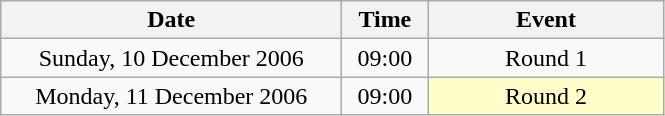<table class = "wikitable" style="text-align:center;">
<tr>
<th width=220>Date</th>
<th width=50>Time</th>
<th width=150>Event</th>
</tr>
<tr>
<td>Sunday, 10 December 2006</td>
<td>09:00</td>
<td>Round 1</td>
</tr>
<tr>
<td>Monday, 11 December 2006</td>
<td>09:00</td>
<td bgcolor=ffffcc>Round 2</td>
</tr>
</table>
